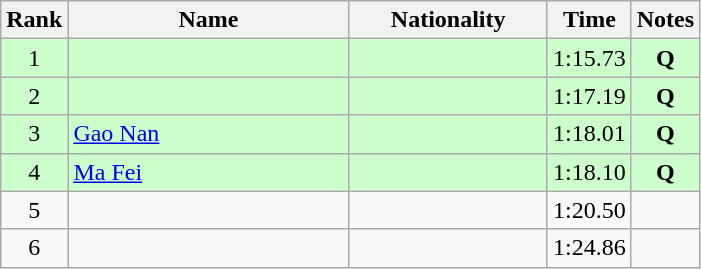<table class="wikitable sortable" style="text-align:center">
<tr>
<th>Rank</th>
<th style="width:180px">Name</th>
<th style="width:125px">Nationality</th>
<th>Time</th>
<th>Notes</th>
</tr>
<tr style="background:#cfc;">
<td>1</td>
<td style="text-align:left;"></td>
<td style="text-align:left;"></td>
<td>1:15.73</td>
<td><strong>Q</strong></td>
</tr>
<tr style="background:#cfc;">
<td>2</td>
<td style="text-align:left;"></td>
<td style="text-align:left;"></td>
<td>1:17.19</td>
<td><strong>Q</strong></td>
</tr>
<tr style="background:#cfc;">
<td>3</td>
<td style="text-align:left;"><a href='#'>Gao Nan</a></td>
<td style="text-align:left;"></td>
<td>1:18.01</td>
<td><strong>Q</strong></td>
</tr>
<tr style="background:#cfc;">
<td>4</td>
<td style="text-align:left;"><a href='#'>Ma Fei</a></td>
<td style="text-align:left;"></td>
<td>1:18.10</td>
<td><strong>Q</strong></td>
</tr>
<tr>
<td>5</td>
<td style="text-align:left;"></td>
<td style="text-align:left;"></td>
<td>1:20.50</td>
<td></td>
</tr>
<tr>
<td>6</td>
<td style="text-align:left;"></td>
<td style="text-align:left;"></td>
<td>1:24.86</td>
<td></td>
</tr>
</table>
